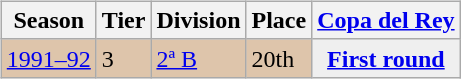<table>
<tr>
<td valign="top" width=0%><br><table class="wikitable">
<tr style="background:#f0f6fa;">
<th>Season</th>
<th>Tier</th>
<th>Division</th>
<th>Place</th>
<th><a href='#'>Copa del Rey</a></th>
</tr>
<tr>
<td style="background:#DEC5AB;"><a href='#'>1991–92</a></td>
<td style="background:#DEC5AB;">3</td>
<td style="background:#DEC5AB;"><a href='#'>2ª B</a></td>
<td style="background:#DEC5AB;">20th</td>
<th style="background:#efefef;"><a href='#'>First round</a></th>
</tr>
</table>
</td>
</tr>
</table>
